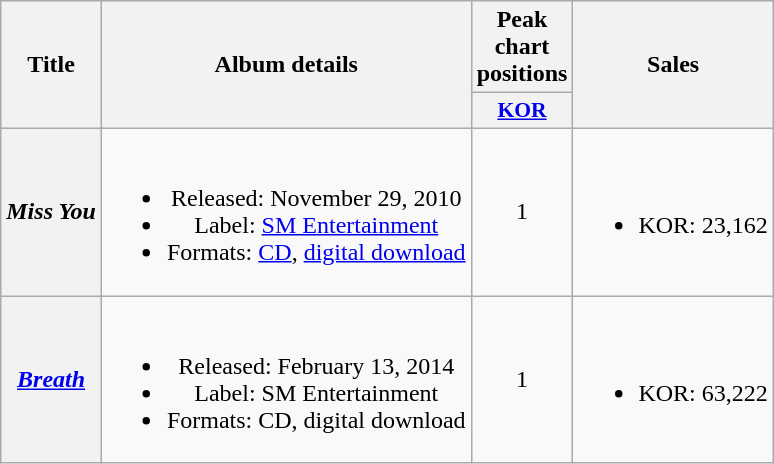<table class="wikitable plainrowheaders" style="text-align:center;">
<tr>
<th scope="col" rowspan="2">Title</th>
<th scope="col" rowspan="2">Album details</th>
<th scope="col" colspan="1">Peak chart positions</th>
<th scope="col" rowspan="2">Sales</th>
</tr>
<tr>
<th scope="col" style="width:2.5em;font-size:90%;"><a href='#'>KOR</a><br></th>
</tr>
<tr>
<th scope="row"><em>Miss You</em></th>
<td><br><ul><li>Released: November 29, 2010</li><li>Label: <a href='#'>SM Entertainment</a></li><li>Formats: <a href='#'>CD</a>, <a href='#'>digital download</a></li></ul></td>
<td>1</td>
<td><br><ul><li>KOR: 23,162</li></ul></td>
</tr>
<tr>
<th scope="row"><em><a href='#'>Breath</a></em></th>
<td><br><ul><li>Released: February 13, 2014</li><li>Label: SM Entertainment</li><li>Formats: CD, digital download</li></ul></td>
<td>1</td>
<td><br><ul><li>KOR: 63,222</li></ul></td>
</tr>
</table>
